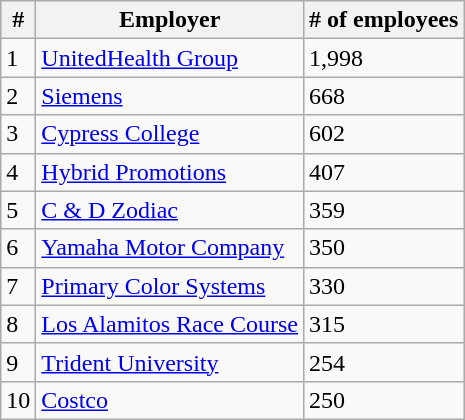<table class="wikitable">
<tr>
<th>#</th>
<th>Employer</th>
<th># of employees</th>
</tr>
<tr>
<td>1</td>
<td><a href='#'>UnitedHealth Group</a></td>
<td>1,998</td>
</tr>
<tr>
<td>2</td>
<td><a href='#'>Siemens</a></td>
<td>668</td>
</tr>
<tr>
<td>3</td>
<td><a href='#'>Cypress College</a></td>
<td>602</td>
</tr>
<tr>
<td>4</td>
<td><a href='#'>Hybrid Promotions</a></td>
<td>407</td>
</tr>
<tr>
<td>5</td>
<td><a href='#'>C & D Zodiac</a></td>
<td>359</td>
</tr>
<tr>
<td>6</td>
<td><a href='#'>Yamaha Motor Company</a></td>
<td>350</td>
</tr>
<tr>
<td>7</td>
<td><a href='#'>Primary Color Systems</a></td>
<td>330</td>
</tr>
<tr>
<td>8</td>
<td><a href='#'>Los Alamitos Race Course</a></td>
<td>315</td>
</tr>
<tr>
<td>9</td>
<td><a href='#'>Trident University</a></td>
<td>254</td>
</tr>
<tr>
<td>10</td>
<td><a href='#'>Costco</a></td>
<td>250</td>
</tr>
</table>
